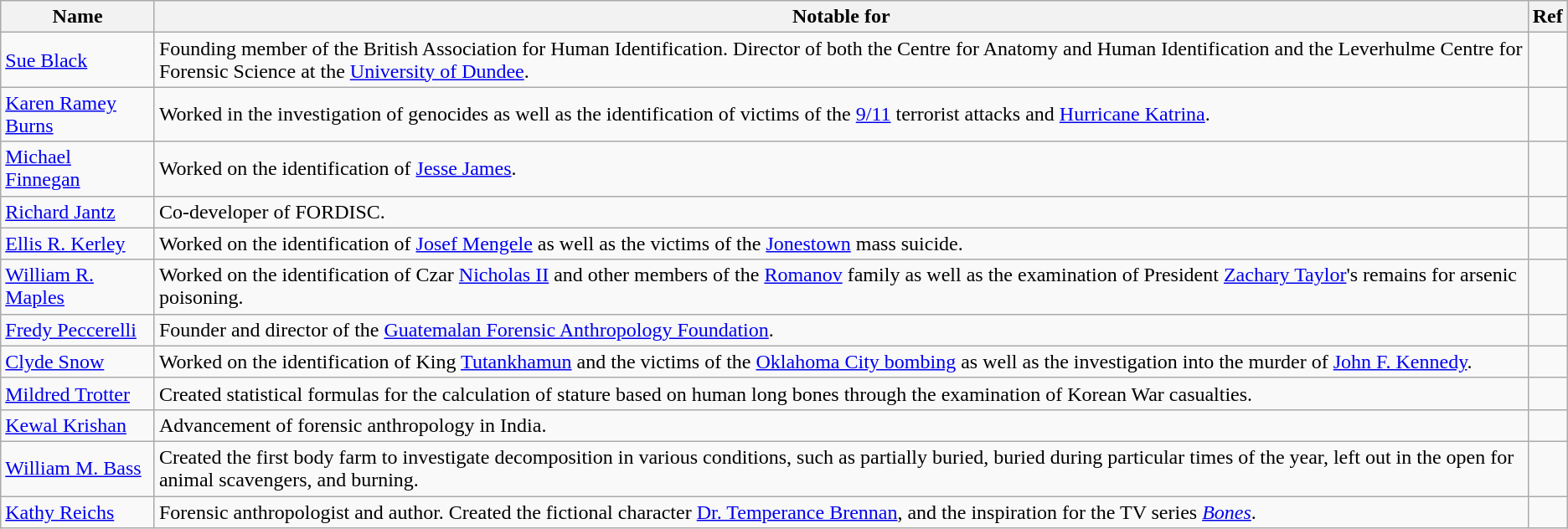<table class="wikitable">
<tr>
<th>Name</th>
<th>Notable for</th>
<th>Ref</th>
</tr>
<tr>
<td><a href='#'>Sue Black</a></td>
<td>Founding member of the British Association for Human Identification. Director of both the Centre for Anatomy and Human Identification and the Leverhulme Centre for Forensic Science at the <a href='#'>University of Dundee</a>.</td>
<td></td>
</tr>
<tr>
<td><a href='#'>Karen Ramey Burns</a></td>
<td>Worked in the investigation of genocides as well as the identification of victims of the <a href='#'>9/11</a> terrorist attacks and <a href='#'>Hurricane Katrina</a>.</td>
<td></td>
</tr>
<tr>
<td><a href='#'>Michael Finnegan</a></td>
<td>Worked on the identification of <a href='#'>Jesse James</a>.</td>
<td></td>
</tr>
<tr>
<td><a href='#'>Richard Jantz</a></td>
<td>Co-developer of FORDISC.</td>
<td></td>
</tr>
<tr>
<td><a href='#'>Ellis R. Kerley</a></td>
<td>Worked on the identification of <a href='#'>Josef Mengele</a> as well as the victims of the <a href='#'>Jonestown</a> mass suicide.</td>
<td></td>
</tr>
<tr>
<td><a href='#'>William R. Maples</a></td>
<td>Worked on the identification of Czar <a href='#'>Nicholas II</a> and other members of the <a href='#'>Romanov</a> family as well as the examination of President <a href='#'>Zachary Taylor</a>'s remains for arsenic poisoning.</td>
<td></td>
</tr>
<tr>
<td><a href='#'>Fredy Peccerelli</a></td>
<td>Founder and director of the <a href='#'>Guatemalan Forensic Anthropology Foundation</a>.</td>
<td></td>
</tr>
<tr>
<td><a href='#'>Clyde Snow</a></td>
<td>Worked on the identification of King <a href='#'>Tutankhamun</a> and the victims of the <a href='#'>Oklahoma City bombing</a> as well as the investigation into the murder of <a href='#'>John F. Kennedy</a>.</td>
<td></td>
</tr>
<tr>
<td><a href='#'>Mildred Trotter</a></td>
<td>Created statistical formulas for the calculation of stature based on human long bones through the examination of Korean War casualties.</td>
<td></td>
</tr>
<tr>
<td><a href='#'>Kewal Krishan</a></td>
<td>Advancement of forensic anthropology in India.</td>
<td></td>
</tr>
<tr>
<td><a href='#'>William M. Bass</a></td>
<td>Created the first body farm to investigate decomposition in various conditions, such as partially buried, buried during particular times of the year, left out in the open for animal scavengers, and burning.</td>
<td></td>
</tr>
<tr>
<td><a href='#'>Kathy Reichs</a></td>
<td>Forensic anthropologist and author. Created the fictional character <a href='#'>Dr. Temperance Brennan</a>, and the inspiration for the TV series <a href='#'><em>Bones</em></a>.</td>
<td></td>
</tr>
</table>
